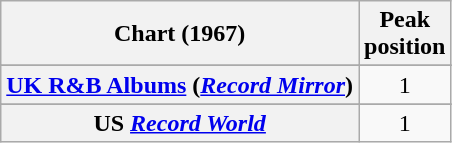<table class="wikitable sortable plainrowheaders">
<tr>
<th scope="col">Chart (1967)</th>
<th scope="col">Peak<br>position</th>
</tr>
<tr>
</tr>
<tr>
</tr>
<tr>
<th scope="row"><a href='#'>UK R&B Albums</a> (<em><a href='#'>Record Mirror</a></em>)</th>
<td align="center">1</td>
</tr>
<tr>
</tr>
<tr>
</tr>
<tr>
<th scope="row">US <em><a href='#'>Record World</a></em></th>
<td style="text-align:center;">1</td>
</tr>
</table>
